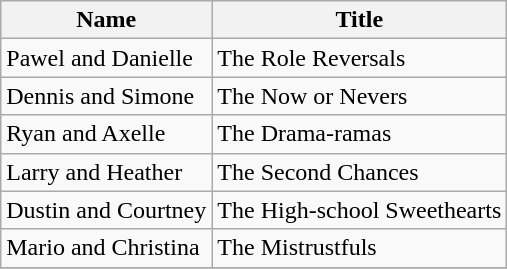<table class="wikitable sortable">
<tr>
<th>Name</th>
<th>Title</th>
</tr>
<tr>
<td>Pawel and Danielle</td>
<td>The Role Reversals</td>
</tr>
<tr>
<td>Dennis and Simone</td>
<td>The Now or Nevers</td>
</tr>
<tr>
<td>Ryan and Axelle</td>
<td>The Drama-ramas</td>
</tr>
<tr>
<td>Larry and Heather</td>
<td>The Second Chances</td>
</tr>
<tr>
<td>Dustin and Courtney</td>
<td>The High-school Sweethearts</td>
</tr>
<tr>
<td>Mario and Christina</td>
<td>The Mistrustfuls</td>
</tr>
<tr>
</tr>
</table>
